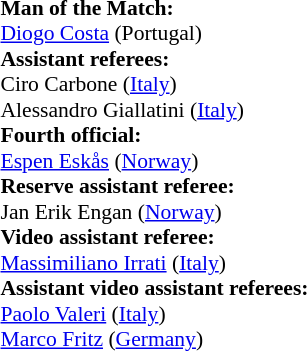<table style="width:50%;font-size:90%">
<tr>
<td><br><strong>Man of the Match:</strong>
<br><a href='#'>Diogo Costa</a> (Portugal)<br><strong>Assistant referees:</strong>
<br>Ciro Carbone (<a href='#'>Italy</a>)
<br>Alessandro Giallatini (<a href='#'>Italy</a>)
<br><strong>Fourth official:</strong>
<br><a href='#'>Espen Eskås</a> (<a href='#'>Norway</a>)
<br><strong>Reserve assistant referee:</strong>
<br>Jan Erik Engan (<a href='#'>Norway</a>)
<br><strong>Video assistant referee:</strong>
<br><a href='#'>Massimiliano Irrati</a> (<a href='#'>Italy</a>)
<br><strong>Assistant video assistant referees:</strong>
<br><a href='#'>Paolo Valeri</a> (<a href='#'>Italy</a>)
<br><a href='#'>Marco Fritz</a> (<a href='#'>Germany</a>)</td>
</tr>
</table>
